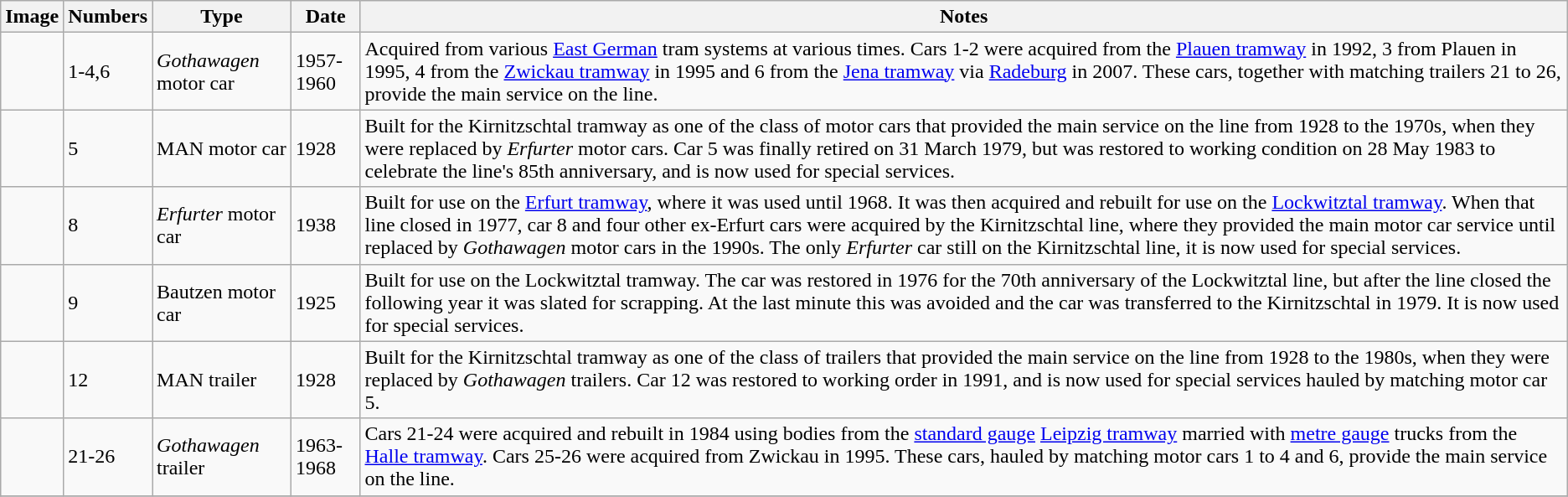<table class="wikitable sortable">
<tr>
<th>Image</th>
<th>Numbers</th>
<th>Type</th>
<th>Date</th>
<th>Notes</th>
</tr>
<tr>
<td></td>
<td>1-4,6</td>
<td><em>Gothawagen</em> motor car</td>
<td>1957-1960</td>
<td>Acquired from various <a href='#'>East German</a> tram systems at various times. Cars 1-2 were acquired from the <a href='#'>Plauen tramway</a> in 1992, 3 from Plauen in 1995, 4 from the <a href='#'>Zwickau tramway</a> in 1995 and 6 from the <a href='#'>Jena tramway</a> via <a href='#'>Radeburg</a> in 2007. These cars, together with matching trailers 21 to 26, provide the main service on the line.</td>
</tr>
<tr>
<td></td>
<td>5</td>
<td>MAN motor car</td>
<td>1928</td>
<td>Built for the Kirnitzschtal tramway as one of the class of motor cars that provided the main service on the line from 1928 to the 1970s, when they were replaced by <em>Erfurter</em> motor cars. Car 5 was finally retired on 31 March 1979, but was restored to working condition on 28 May 1983 to celebrate the line's 85th anniversary, and is now used for special services.</td>
</tr>
<tr>
<td></td>
<td>8</td>
<td><em>Erfurter</em> motor car</td>
<td>1938</td>
<td>Built for use on the <a href='#'>Erfurt tramway</a>, where it was used until 1968. It was then acquired and rebuilt for use on the <a href='#'>Lockwitztal tramway</a>. When that line closed in 1977, car 8 and four other ex-Erfurt cars were acquired by the Kirnitzschtal line, where they provided the main motor car service until replaced by <em>Gothawagen</em> motor cars in the 1990s. The only <em>Erfurter</em> car still on the Kirnitzschtal line, it is now used for special services.</td>
</tr>
<tr>
<td></td>
<td>9</td>
<td>Bautzen motor car</td>
<td>1925</td>
<td>Built for use on the Lockwitztal tramway. The car was restored in 1976 for the 70th anniversary of the Lockwitztal line, but after the line closed the following year it was slated for scrapping. At the last minute this was avoided and the car was transferred to the Kirnitzschtal in 1979. It is now used for special services.</td>
</tr>
<tr>
<td></td>
<td>12</td>
<td>MAN trailer</td>
<td>1928</td>
<td>Built for the Kirnitzschtal tramway as one of the class of trailers that provided the main service on the line from 1928 to the 1980s, when they were replaced by <em>Gothawagen</em> trailers. Car 12 was restored to working order in 1991, and is now used for special services hauled by matching motor car 5.</td>
</tr>
<tr>
<td></td>
<td>21-26</td>
<td><em>Gothawagen</em> trailer</td>
<td>1963-1968</td>
<td>Cars 21-24 were acquired and rebuilt in 1984 using bodies from the <a href='#'>standard gauge</a> <a href='#'>Leipzig tramway</a> married with <a href='#'>metre gauge</a> trucks from the <a href='#'>Halle tramway</a>. Cars 25-26 were acquired from Zwickau in 1995. These cars, hauled by matching motor cars 1 to 4 and 6, provide the main service on the line.</td>
</tr>
<tr>
</tr>
</table>
